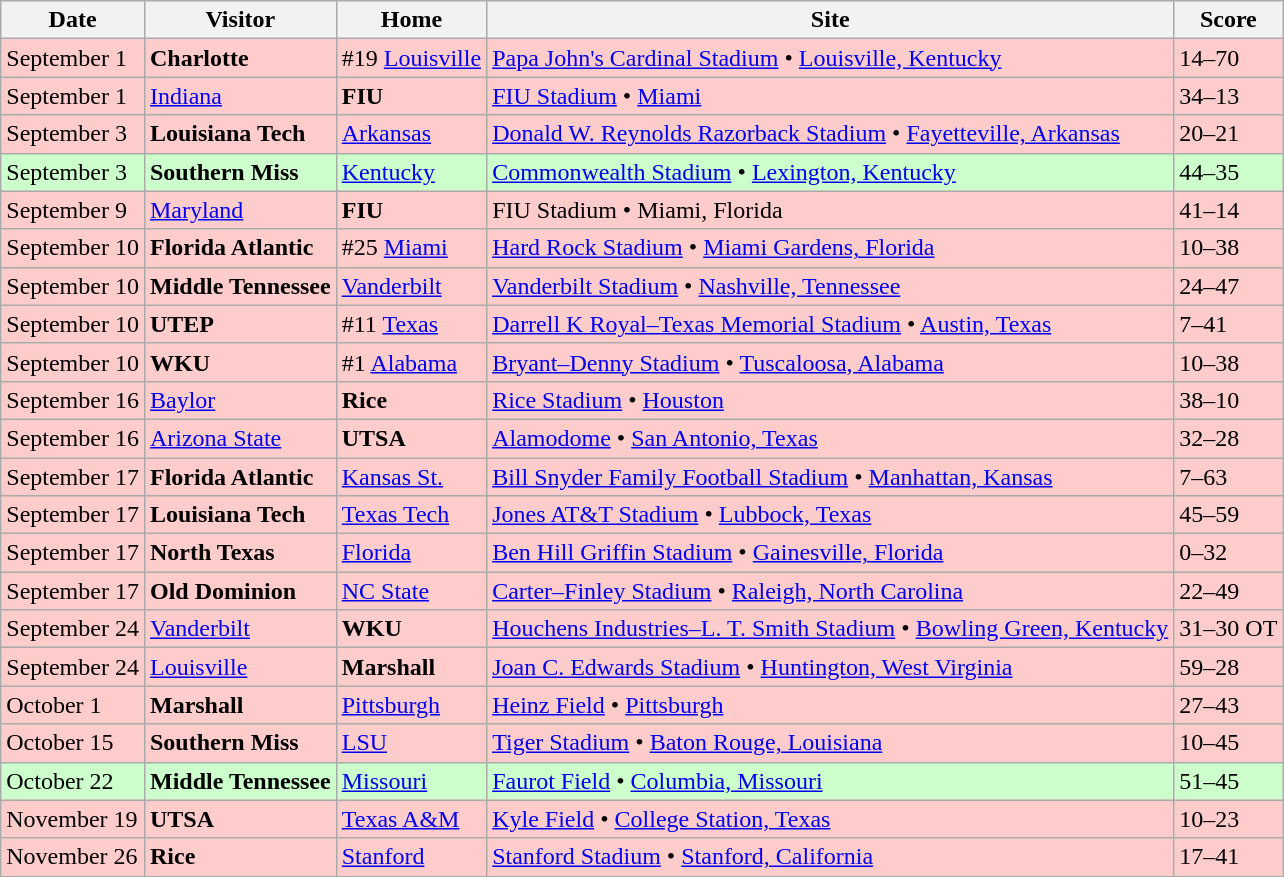<table class="wikitable">
<tr>
<th>Date</th>
<th>Visitor</th>
<th>Home</th>
<th>Site</th>
<th>Score</th>
</tr>
<tr style="background:#fcc;">
<td>September 1</td>
<td><strong>Charlotte</strong></td>
<td>#19 <a href='#'>Louisville</a></td>
<td><a href='#'>Papa John's Cardinal Stadium</a> • <a href='#'>Louisville, Kentucky</a></td>
<td>14–70</td>
</tr>
<tr style="background:#fcc;">
<td>September 1</td>
<td><a href='#'>Indiana</a></td>
<td><strong>FIU</strong></td>
<td><a href='#'>FIU Stadium</a> • <a href='#'>Miami</a></td>
<td>34–13</td>
</tr>
<tr style="background:#fcc;">
<td>September 3</td>
<td><strong>Louisiana Tech</strong></td>
<td><a href='#'>Arkansas</a></td>
<td><a href='#'>Donald W. Reynolds Razorback Stadium</a> • <a href='#'>Fayetteville, Arkansas</a></td>
<td>20–21</td>
</tr>
<tr style="background:#cfc;">
<td>September 3</td>
<td><strong>Southern Miss</strong></td>
<td><a href='#'>Kentucky</a></td>
<td><a href='#'>Commonwealth Stadium</a> • <a href='#'>Lexington, Kentucky</a></td>
<td>44–35</td>
</tr>
<tr style="background:#fcc;">
<td>September 9</td>
<td><a href='#'>Maryland</a></td>
<td><strong>FIU</strong></td>
<td>FIU Stadium • Miami, Florida</td>
<td>41–14</td>
</tr>
<tr style="background:#fcc;">
<td>September 10</td>
<td><strong>Florida Atlantic</strong></td>
<td>#25 <a href='#'>Miami</a></td>
<td><a href='#'>Hard Rock Stadium</a> • <a href='#'>Miami Gardens, Florida</a></td>
<td>10–38</td>
</tr>
<tr style="background:#fcc;">
<td>September 10</td>
<td><strong>Middle Tennessee</strong></td>
<td><a href='#'>Vanderbilt</a></td>
<td><a href='#'>Vanderbilt Stadium</a> • <a href='#'>Nashville, Tennessee</a></td>
<td>24–47</td>
</tr>
<tr style="background:#fcc;">
<td>September 10</td>
<td><strong>UTEP</strong></td>
<td>#11 <a href='#'>Texas</a></td>
<td><a href='#'>Darrell K Royal–Texas Memorial Stadium</a> • <a href='#'>Austin, Texas</a></td>
<td>7–41</td>
</tr>
<tr style="background:#fcc;">
<td>September 10</td>
<td><strong>WKU</strong></td>
<td>#1 <a href='#'>Alabama</a></td>
<td><a href='#'>Bryant–Denny Stadium</a> • <a href='#'>Tuscaloosa, Alabama</a></td>
<td>10–38</td>
</tr>
<tr style="background:#fcc;">
<td>September 16</td>
<td><a href='#'>Baylor</a></td>
<td><strong>Rice</strong></td>
<td><a href='#'>Rice Stadium</a> • <a href='#'>Houston</a></td>
<td>38–10</td>
</tr>
<tr style="background:#fcc;">
<td>September 16</td>
<td><a href='#'>Arizona State</a></td>
<td><strong>UTSA</strong></td>
<td><a href='#'>Alamodome</a> • <a href='#'>San Antonio, Texas</a></td>
<td>32–28</td>
</tr>
<tr style="background:#fcc;">
<td>September 17</td>
<td><strong>Florida Atlantic</strong></td>
<td><a href='#'>Kansas St.</a></td>
<td><a href='#'>Bill Snyder Family Football Stadium</a> • <a href='#'>Manhattan, Kansas</a></td>
<td>7–63</td>
</tr>
<tr style="background:#fcc;">
<td>September 17</td>
<td><strong>Louisiana Tech</strong></td>
<td><a href='#'>Texas Tech</a></td>
<td><a href='#'>Jones AT&T Stadium</a> • <a href='#'>Lubbock, Texas</a></td>
<td>45–59</td>
</tr>
<tr style="background:#fcc;">
<td>September 17</td>
<td><strong>North Texas</strong></td>
<td><a href='#'>Florida</a></td>
<td><a href='#'>Ben Hill Griffin Stadium</a> • <a href='#'>Gainesville, Florida</a></td>
<td>0–32</td>
</tr>
<tr style="background:#fcc;">
<td>September 17</td>
<td><strong>Old Dominion</strong></td>
<td><a href='#'>NC State</a></td>
<td><a href='#'>Carter–Finley Stadium</a> • <a href='#'>Raleigh, North Carolina</a></td>
<td>22–49</td>
</tr>
<tr style="background:#fcc;">
<td>September 24</td>
<td><a href='#'>Vanderbilt</a></td>
<td><strong>WKU</strong></td>
<td><a href='#'>Houchens Industries–L. T. Smith Stadium</a> • <a href='#'>Bowling Green, Kentucky</a></td>
<td>31–30 OT</td>
</tr>
<tr style="background:#fcc;">
<td>September 24</td>
<td><a href='#'>Louisville</a></td>
<td><strong>Marshall</strong></td>
<td><a href='#'>Joan C. Edwards Stadium</a> • <a href='#'>Huntington, West Virginia</a></td>
<td>59–28</td>
</tr>
<tr style="background:#fcc;">
<td>October 1</td>
<td><strong>Marshall</strong></td>
<td><a href='#'>Pittsburgh</a></td>
<td><a href='#'>Heinz Field</a> • <a href='#'>Pittsburgh</a></td>
<td>27–43</td>
</tr>
<tr style="background:#fcc;">
<td>October 15</td>
<td><strong>Southern Miss</strong></td>
<td><a href='#'>LSU</a></td>
<td><a href='#'>Tiger Stadium</a> • <a href='#'>Baton Rouge, Louisiana</a></td>
<td>10–45</td>
</tr>
<tr style="background:#cfc;">
<td>October 22</td>
<td><strong>Middle Tennessee</strong></td>
<td><a href='#'>Missouri</a></td>
<td><a href='#'>Faurot Field</a> • <a href='#'>Columbia, Missouri</a></td>
<td>51–45</td>
</tr>
<tr style="background:#fcc;">
<td>November 19</td>
<td><strong>UTSA</strong></td>
<td><a href='#'>Texas A&M</a></td>
<td><a href='#'>Kyle Field</a> • <a href='#'>College Station, Texas</a></td>
<td>10–23</td>
</tr>
<tr style="background:#fcc;">
<td>November 26</td>
<td><strong>Rice</strong></td>
<td><a href='#'>Stanford</a></td>
<td><a href='#'>Stanford Stadium</a> • <a href='#'>Stanford, California</a></td>
<td>17–41</td>
</tr>
</table>
